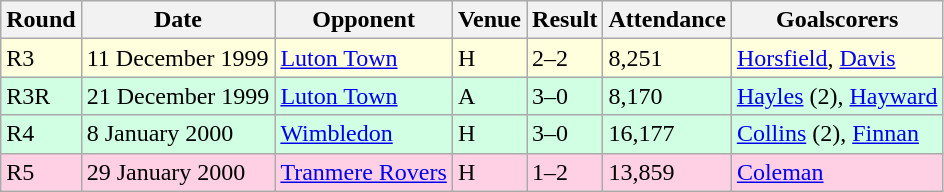<table class="wikitable">
<tr>
<th>Round</th>
<th>Date</th>
<th>Opponent</th>
<th>Venue</th>
<th>Result</th>
<th>Attendance</th>
<th>Goalscorers</th>
</tr>
<tr style="background-color: #ffffdd;">
<td>R3</td>
<td>11 December 1999</td>
<td><a href='#'>Luton Town</a></td>
<td>H</td>
<td>2–2</td>
<td>8,251</td>
<td><a href='#'>Horsfield</a>, <a href='#'>Davis</a></td>
</tr>
<tr style="background-color: #d0ffe3;">
<td>R3R</td>
<td>21 December 1999</td>
<td><a href='#'>Luton Town</a></td>
<td>A</td>
<td>3–0</td>
<td>8,170</td>
<td><a href='#'>Hayles</a> (2), <a href='#'>Hayward</a></td>
</tr>
<tr style="background-color: #d0ffe3;">
<td>R4</td>
<td>8 January 2000</td>
<td><a href='#'>Wimbledon</a></td>
<td>H</td>
<td>3–0</td>
<td>16,177</td>
<td><a href='#'>Collins</a> (2), <a href='#'>Finnan</a></td>
</tr>
<tr style="background-color: #ffd0e3;">
<td>R5</td>
<td>29 January 2000</td>
<td><a href='#'>Tranmere Rovers</a></td>
<td>H</td>
<td>1–2</td>
<td>13,859</td>
<td><a href='#'>Coleman</a></td>
</tr>
</table>
